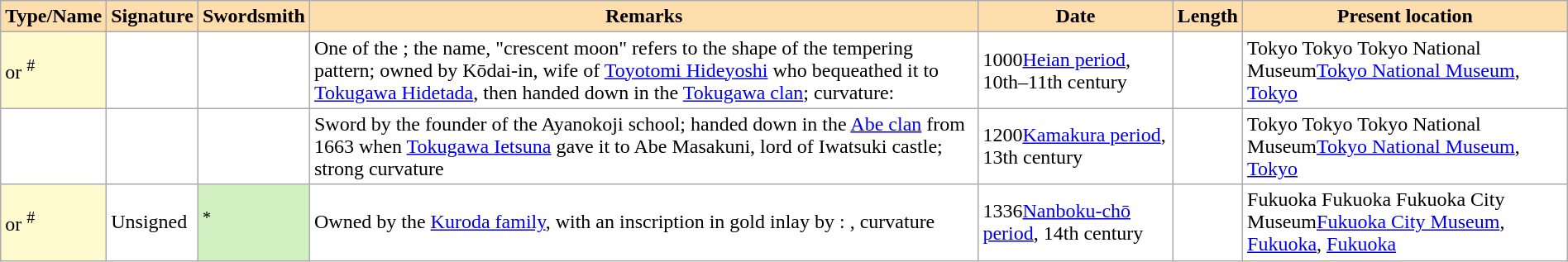<table class="wikitable" style="width:100%; background:#fff;">
<tr>
<th style="background:#ffdead;">Type/Name</th>
<th style="background:#ffdead;">Signature</th>
<th style="background:#ffdead;">Swordsmith</th>
<th style="background:#ffdead;">Remarks</th>
<th style="background:#ffdead;">Date</th>
<th style="background:#ffdead;">Length</th>
<th style="background:#ffdead;">Present location</th>
</tr>
<tr>
<td style="background:LemonChiffon;"> or <sup>#</sup></td>
<td></td>
<td></td>
<td>One of the ; the name, "crescent moon" refers to the shape of the tempering pattern; owned by Kōdai-in, wife of <a href='#'>Toyotomi Hideyoshi</a> who bequeathed it to <a href='#'>Tokugawa Hidetada</a>, then handed down in the <a href='#'>Tokugawa clan</a>; curvature: </td>
<td><span>1000</span><a href='#'>Heian period</a>, 10th–11th century</td>
<td></td>
<td><span>Tokyo Tokyo Tokyo National Museum</span><a href='#'>Tokyo National Museum</a>, <a href='#'>Tokyo</a></td>
</tr>
<tr>
<td></td>
<td></td>
<td></td>
<td>Sword by the founder of the Ayanokoji school; handed down in the <a href='#'>Abe clan</a> from 1663 when <a href='#'>Tokugawa Ietsuna</a> gave it to Abe Masakuni, lord of Iwatsuki castle; strong curvature </td>
<td><span>1200</span><a href='#'>Kamakura period</a>, 13th century</td>
<td></td>
<td><span>Tokyo Tokyo Tokyo National Museum</span><a href='#'>Tokyo National Museum</a>, <a href='#'>Tokyo</a></td>
</tr>
<tr>
<td style="background:LemonChiffon;"> or <sup>#</sup></td>
<td>Unsigned</td>
<td style="background:#d0f0c0;"><sup>*</sup></td>
<td>Owned by the <a href='#'>Kuroda family</a>, with an inscription in gold inlay by : , curvature </td>
<td><span>1336</span><a href='#'>Nanboku-chō period</a>, 14th century</td>
<td></td>
<td><span>Fukuoka Fukuoka Fukuoka City Museum</span><a href='#'>Fukuoka City Museum</a>, <a href='#'>Fukuoka</a>, <a href='#'>Fukuoka</a></td>
</tr>
</table>
